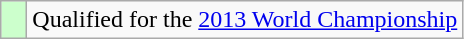<table class="wikitable">
<tr>
<td width=10px bgcolor=#ccffcc></td>
<td>Qualified for the <a href='#'>2013 World Championship</a></td>
</tr>
</table>
